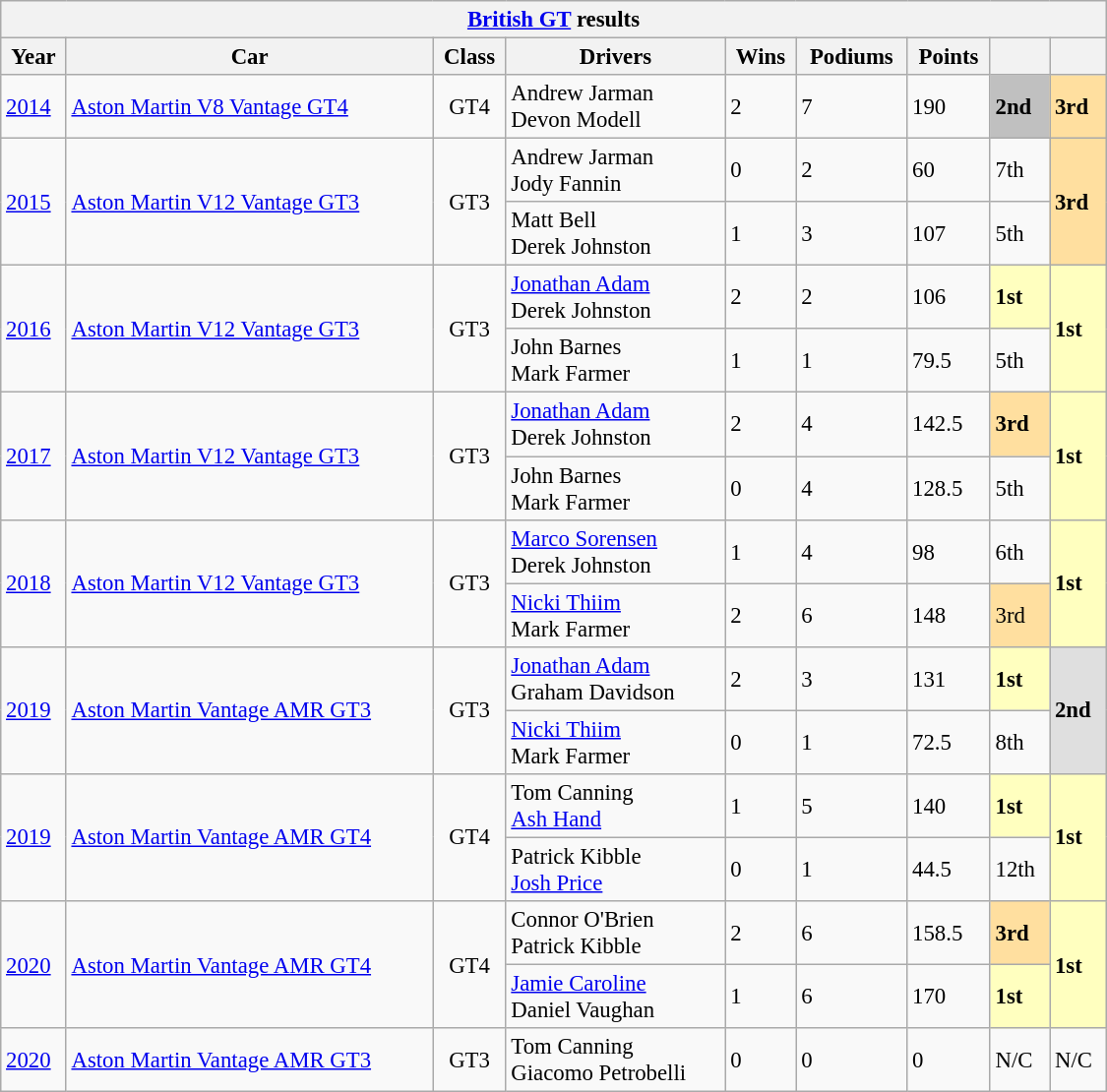<table class="wikitable" style="font-size:95%; width:750px">
<tr>
<th colspan=9><a href='#'>British GT</a> results</th>
</tr>
<tr>
<th>Year</th>
<th>Car</th>
<th>Class</th>
<th>Drivers</th>
<th>Wins</th>
<th>Podiums</th>
<th>Points</th>
<th></th>
<th></th>
</tr>
<tr>
<td rowspan=1><a href='#'>2014</a></td>
<td rowspan=1><a href='#'>Aston Martin V8 Vantage GT4</a><br></td>
<td rowspan=1 align="center">GT4</td>
<td> Andrew Jarman<br> Devon Modell</td>
<td>2</td>
<td>7</td>
<td>190</td>
<td style="background:silver;"><strong>2nd</strong></td>
<td rowspan=1 style="background:#FFDF9F;"><strong>3rd</strong></td>
</tr>
<tr>
<td rowspan=2><a href='#'>2015</a></td>
<td rowspan=2><a href='#'>Aston Martin V12 Vantage GT3</a><br></td>
<td rowspan=2 align="center">GT3</td>
<td> Andrew Jarman<br> Jody Fannin</td>
<td>0</td>
<td>2</td>
<td>60</td>
<td>7th</td>
<td rowspan=2 style="background:#FFDF9F;"><strong>3rd</strong></td>
</tr>
<tr>
<td> Matt Bell<br> Derek Johnston</td>
<td>1</td>
<td>3</td>
<td>107</td>
<td>5th</td>
</tr>
<tr>
<td rowspan=2><a href='#'>2016</a></td>
<td rowspan=2><a href='#'>Aston Martin V12 Vantage GT3</a><br></td>
<td rowspan=2 align="center">GT3</td>
<td> <a href='#'>Jonathan Adam</a><br> Derek Johnston</td>
<td>2</td>
<td>2</td>
<td>106</td>
<td style="background:#FFFFBF;"><strong>1st</strong></td>
<td rowspan=2 style="background:#FFFFBF;"><strong>1st</strong></td>
</tr>
<tr>
<td> John Barnes<br> Mark Farmer</td>
<td>1</td>
<td>1</td>
<td>79.5</td>
<td>5th</td>
</tr>
<tr>
<td rowspan=2><a href='#'>2017</a></td>
<td rowspan=2><a href='#'>Aston Martin V12 Vantage GT3</a><br></td>
<td rowspan=2 align="center">GT3</td>
<td> <a href='#'>Jonathan Adam</a><br> Derek Johnston</td>
<td>2</td>
<td>4</td>
<td>142.5</td>
<td style="background:#FFDF9F;"><strong>3rd</strong></td>
<td rowspan=2 style="background:#FFFFBF;"><strong>1st</strong></td>
</tr>
<tr>
<td> John Barnes<br> Mark Farmer</td>
<td>0</td>
<td>4</td>
<td>128.5</td>
<td>5th</td>
</tr>
<tr>
<td rowspan=2><a href='#'>2018</a></td>
<td rowspan=2><a href='#'>Aston Martin V12 Vantage GT3</a><br></td>
<td rowspan=2 align="center">GT3</td>
<td> <a href='#'>Marco Sorensen</a><br> Derek Johnston</td>
<td>1</td>
<td>4</td>
<td>98</td>
<td>6th</td>
<td rowspan=2 style="background:#FFFFBF;"><strong>1st</strong></td>
</tr>
<tr>
<td> <a href='#'>Nicki Thiim</a><br> Mark Farmer</td>
<td>2</td>
<td>6</td>
<td>148</td>
<td style="background:#FFDF9F;">3rd</td>
</tr>
<tr>
<td rowspan=2><a href='#'>2019</a></td>
<td rowspan=2><a href='#'>Aston Martin Vantage AMR GT3</a><br></td>
<td rowspan=2 align="center">GT3</td>
<td> <a href='#'>Jonathan Adam</a><br> Graham Davidson</td>
<td>2</td>
<td>3</td>
<td>131</td>
<td style="background:#FFFFBF;"><strong>1st</strong></td>
<td rowspan=2 style="background:#DFDFDF;"><strong>2nd</strong></td>
</tr>
<tr>
<td> <a href='#'>Nicki Thiim</a><br> Mark Farmer</td>
<td>0</td>
<td>1</td>
<td>72.5</td>
<td>8th</td>
</tr>
<tr>
<td rowspan=2><a href='#'>2019</a></td>
<td rowspan=2><a href='#'>Aston Martin Vantage AMR GT4</a><br></td>
<td rowspan=2 align="center">GT4</td>
<td> Tom Canning<br> <a href='#'>Ash Hand</a></td>
<td>1</td>
<td>5</td>
<td>140</td>
<td style="background:#FFFFBF;"><strong>1st</strong></td>
<td rowspan=2 style="background:#FFFFBF;"><strong>1st</strong></td>
</tr>
<tr>
<td> Patrick Kibble<br> <a href='#'>Josh Price</a></td>
<td>0</td>
<td>1</td>
<td>44.5</td>
<td>12th</td>
</tr>
<tr>
<td rowspan=2><a href='#'>2020</a></td>
<td rowspan=2><a href='#'>Aston Martin Vantage AMR GT4</a><br></td>
<td rowspan=2 align="center">GT4</td>
<td> Connor O'Brien<br> Patrick Kibble</td>
<td>2</td>
<td>6</td>
<td>158.5</td>
<td style="background:#FFDF9F;"><strong>3rd</strong></td>
<td rowspan=2 style="background:#FFFFBF;"><strong>1st</strong></td>
</tr>
<tr>
<td> <a href='#'>Jamie Caroline</a><br> Daniel Vaughan</td>
<td>1</td>
<td>6</td>
<td>170</td>
<td style="background:#FFFFBF;"><strong>1st</strong></td>
</tr>
<tr>
<td rowspan=1><a href='#'>2020</a></td>
<td rowspan=1><a href='#'>Aston Martin Vantage AMR GT3</a><br></td>
<td rowspan=1 align="center">GT3</td>
<td> Tom Canning<br> Giacomo Petrobelli</td>
<td>0</td>
<td>0</td>
<td>0</td>
<td>N/C</td>
<td>N/C</td>
</tr>
</table>
